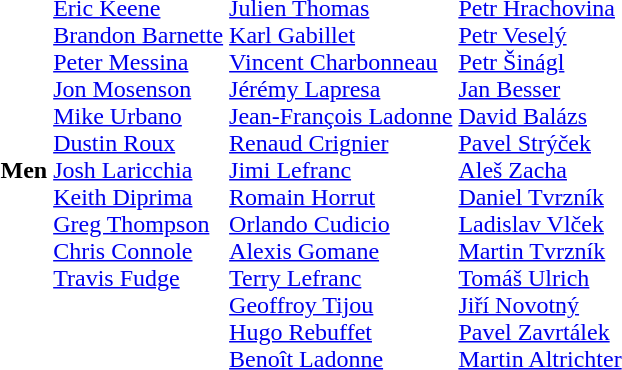<table>
<tr>
<th scope="row">Men</th>
<td valign=top><br><a href='#'>Eric Keene</a><br><a href='#'>Brandon Barnette</a><br><a href='#'>Peter Messina</a><br><a href='#'>Jon Mosenson</a><br><a href='#'>Mike Urbano</a><br><a href='#'>Dustin Roux</a><br><a href='#'>Josh Laricchia</a><br><a href='#'>Keith Diprima</a><br><a href='#'>Greg Thompson</a><br><a href='#'>Chris Connole</a><br><a href='#'>Travis Fudge</a></td>
<td><br><a href='#'>Julien Thomas</a><br><a href='#'>Karl Gabillet</a><br><a href='#'>Vincent Charbonneau</a><br><a href='#'>Jérémy Lapresa</a><br><a href='#'>Jean-François Ladonne</a><br><a href='#'>Renaud Crignier</a><br><a href='#'>Jimi Lefranc</a><br><a href='#'>Romain Horrut</a><br><a href='#'>Orlando Cudicio</a><br><a href='#'>Alexis Gomane</a><br><a href='#'>Terry Lefranc</a><br><a href='#'>Geoffroy Tijou</a><br><a href='#'>Hugo Rebuffet</a><br><a href='#'>Benoît Ladonne</a></td>
<td><br><a href='#'>Petr Hrachovina</a><br><a href='#'>Petr Veselý</a><br><a href='#'>Petr Šinágl</a><br><a href='#'>Jan Besser</a><br><a href='#'>David Balázs</a><br><a href='#'>Pavel Strýček</a><br><a href='#'>Aleš Zacha</a><br><a href='#'>Daniel Tvrzník</a><br><a href='#'>Ladislav Vlček</a><br><a href='#'>Martin Tvrzník</a><br><a href='#'>Tomáš Ulrich</a><br><a href='#'>Jiří Novotný</a><br><a href='#'>Pavel Zavrtálek</a><br><a href='#'>Martin Altrichter</a></td>
</tr>
</table>
